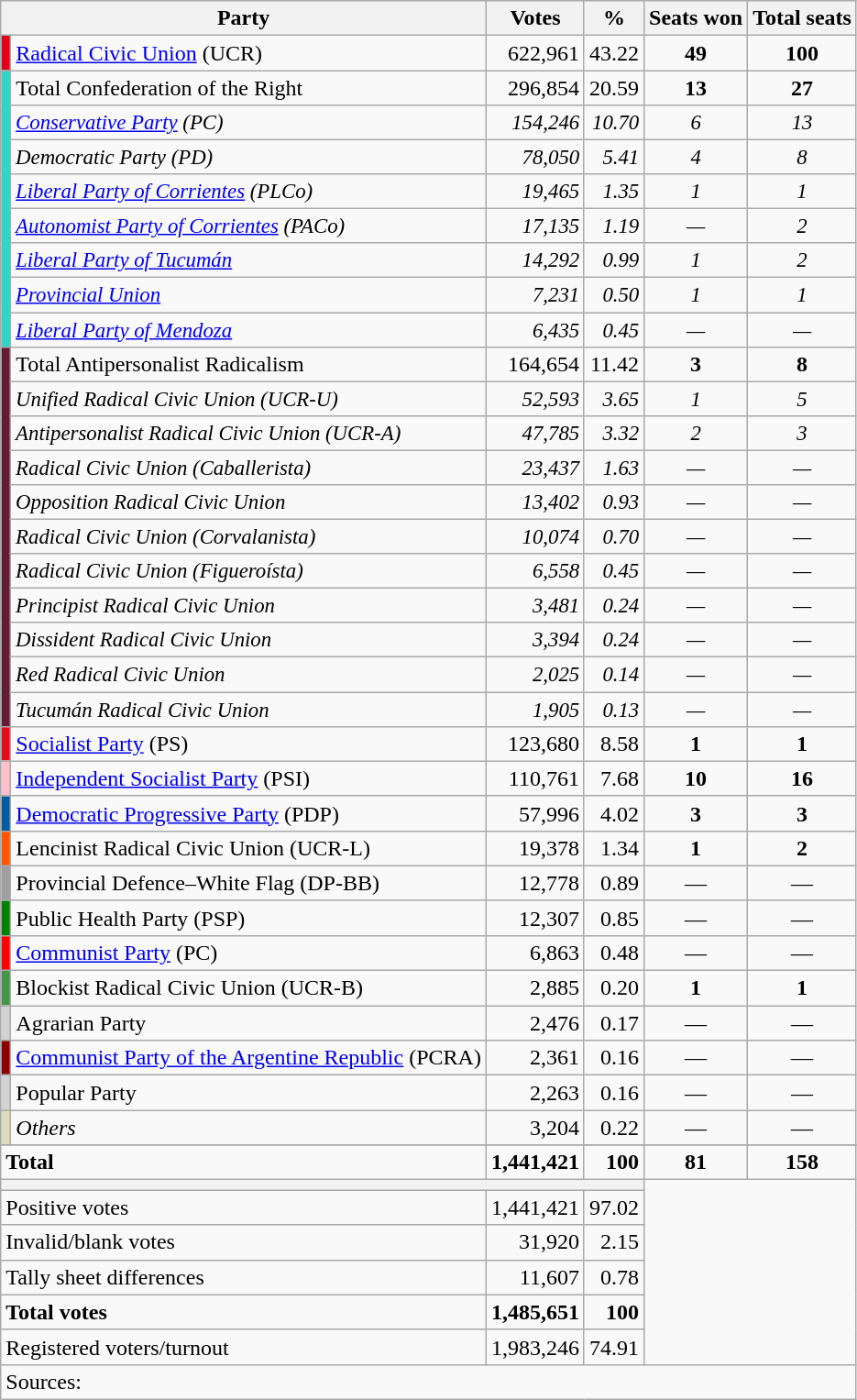<table class="wikitable" style="text-align:right;">
<tr>
<th colspan=2>Party</th>
<th>Votes</th>
<th>%</th>
<th>Seats won</th>
<th>Total seats</th>
</tr>
<tr>
<td bgcolor=#E10019></td>
<td align=left><a href='#'>Radical Civic Union</a> (UCR)</td>
<td>622,961</td>
<td>43.22</td>
<td align=center><strong>49</strong></td>
<td align=center><strong>100</strong></td>
</tr>
<tr>
<td bgcolor=#30D5C8 rowspan=8></td>
<td align=left>Total Confederation of the Right</td>
<td>296,854</td>
<td>20.59</td>
<td align=center><strong>13</strong></td>
<td align=center><strong>27</strong></td>
</tr>
<tr style="font-size: 95%; font-style: italic">
<td align=left><span><a href='#'>Conservative Party</a> (PC)</span></td>
<td>154,246</td>
<td>10.70</td>
<td align=center>6</td>
<td align=center>13</td>
</tr>
<tr style="font-size: 95%; font-style: italic">
<td align=left><span>Democratic Party (PD)</span></td>
<td>78,050</td>
<td>5.41</td>
<td align=center>4</td>
<td align=center>8</td>
</tr>
<tr style="font-size: 95%; font-style: italic">
<td align=left><span><a href='#'>Liberal Party of Corrientes</a> (PLCo)</span></td>
<td>19,465</td>
<td>1.35</td>
<td align=center>1</td>
<td align=center>1</td>
</tr>
<tr style="font-size: 95%; font-style: italic">
<td align=left><span><a href='#'>Autonomist Party of Corrientes</a> (PACo)</span></td>
<td>17,135</td>
<td>1.19</td>
<td align=center>—</td>
<td align=center>2</td>
</tr>
<tr style="font-size: 95%; font-style: italic">
<td align=left><span><a href='#'>Liberal Party of Tucumán</a></span></td>
<td>14,292</td>
<td>0.99</td>
<td align=center>1</td>
<td align=center>2</td>
</tr>
<tr style="font-size: 95%; font-style: italic">
<td align=left><span><a href='#'>Provincial Union</a></span></td>
<td>7,231</td>
<td>0.50</td>
<td align=center>1</td>
<td align=center>1</td>
</tr>
<tr style="font-size: 95%; font-style: italic">
<td align=left><span><a href='#'>Liberal Party of Mendoza</a></span></td>
<td>6,435</td>
<td>0.45</td>
<td align=center>—</td>
<td align=center>—</td>
</tr>
<tr>
<td bgcolor=#641C34 rowspan=11></td>
<td align=left>Total Antipersonalist Radicalism</td>
<td>164,654</td>
<td>11.42</td>
<td align=center><strong>3</strong></td>
<td align=center><strong>8</strong></td>
</tr>
<tr style="font-size: 95%; font-style: italic">
<td align=left><span>Unified Radical Civic Union (UCR-U)</span></td>
<td>52,593</td>
<td>3.65</td>
<td align=center>1</td>
<td align=center>5</td>
</tr>
<tr style="font-size: 95%; font-style: italic">
<td align=left><span>Antipersonalist Radical Civic Union (UCR-A)</span></td>
<td>47,785</td>
<td>3.32</td>
<td align=center>2</td>
<td align=center>3</td>
</tr>
<tr style="font-size: 95%; font-style: italic">
<td align=left><span>Radical Civic Union (Caballerista)</span></td>
<td>23,437</td>
<td>1.63</td>
<td align=center>—</td>
<td align=center>—</td>
</tr>
<tr style="font-size: 95%; font-style: italic">
<td align=left><span>Opposition Radical Civic Union</span></td>
<td>13,402</td>
<td>0.93</td>
<td align=center>—</td>
<td align=center>—</td>
</tr>
<tr style="font-size: 95%; font-style: italic">
<td align=left><span>Radical Civic Union (Corvalanista)</span></td>
<td>10,074</td>
<td>0.70</td>
<td align=center>—</td>
<td align=center>—</td>
</tr>
<tr style="font-size: 95%; font-style: italic">
<td align=left><span>Radical Civic Union (Figueroísta)</span></td>
<td>6,558</td>
<td>0.45</td>
<td align=center>—</td>
<td align=center>—</td>
</tr>
<tr style="font-size: 95%; font-style: italic">
<td align=left><span>Principist Radical Civic Union</span></td>
<td>3,481</td>
<td>0.24</td>
<td align=center>—</td>
<td align=center>—</td>
</tr>
<tr style="font-size: 95%; font-style: italic">
<td align=left><span>Dissident Radical Civic Union</span></td>
<td>3,394</td>
<td>0.24</td>
<td align=center>—</td>
<td align=center>—</td>
</tr>
<tr style="font-size: 95%; font-style: italic">
<td align=left><span>Red Radical Civic Union</span></td>
<td>2,025</td>
<td>0.14</td>
<td align=center>—</td>
<td align=center>—</td>
</tr>
<tr style="font-size: 95%; font-style: italic">
<td align=left><span>Tucumán Radical Civic Union</span></td>
<td>1,905</td>
<td>0.13</td>
<td align=center>—</td>
<td align=center>—</td>
</tr>
<tr>
<td bgcolor=#E30C1B></td>
<td align=left><a href='#'>Socialist Party</a> (PS)</td>
<td>123,680</td>
<td>8.58</td>
<td align=center><strong>1</strong></td>
<td align=center><strong>1</strong></td>
</tr>
<tr>
<td bgcolor=#ffc0cb></td>
<td align=left><a href='#'>Independent Socialist Party</a> (PSI)</td>
<td>110,761</td>
<td>7.68</td>
<td align=center><strong>10</strong></td>
<td align=center><strong>16</strong></td>
</tr>
<tr>
<td bgcolor=#005C9E></td>
<td align=left><a href='#'>Democratic Progressive Party</a> (PDP)</td>
<td>57,996</td>
<td>4.02</td>
<td align=center><strong>3</strong></td>
<td align=center><strong>3</strong></td>
</tr>
<tr>
<td bgcolor=#FF5500></td>
<td align=left>Lencinist Radical Civic Union (UCR-L)</td>
<td>19,378</td>
<td>1.34</td>
<td align=center><strong>1</strong></td>
<td align=center><strong>2</strong></td>
</tr>
<tr>
<td bgcolor=#A0A0A0></td>
<td align=left>Provincial Defence–White Flag (DP-BB)</td>
<td>12,778</td>
<td>0.89</td>
<td align=center>—</td>
<td align=center>—</td>
</tr>
<tr>
<td bgcolor=#008000></td>
<td align=left>Public Health Party (PSP)</td>
<td>12,307</td>
<td>0.85</td>
<td align=center>—</td>
<td align=center>—</td>
</tr>
<tr>
<td bgcolor=#FF0000></td>
<td align=left><a href='#'>Communist Party</a> (PC)</td>
<td>6,863</td>
<td>0.48</td>
<td align=center>—</td>
<td align=center>—</td>
</tr>
<tr>
<td bgcolor=#44944A></td>
<td align=left>Blockist Radical Civic Union (UCR-B)</td>
<td>2,885</td>
<td>0.20</td>
<td align=center><strong>1</strong></td>
<td align=center><strong>1</strong></td>
</tr>
<tr>
<td bgcolor=#D3D3D3></td>
<td align=left>Agrarian Party</td>
<td>2,476</td>
<td>0.17</td>
<td align=center>—</td>
<td align=center>—</td>
</tr>
<tr>
<td bgcolor=#8B0000></td>
<td align=left><a href='#'>Communist Party of the Argentine Republic</a> (PCRA)</td>
<td>2,361</td>
<td>0.16</td>
<td align=center>—</td>
<td align=center>—</td>
</tr>
<tr>
<td bgcolor=#D3D3D3></td>
<td align=left>Popular Party</td>
<td>2,263</td>
<td>0.16</td>
<td align=center>—</td>
<td align=center>—</td>
</tr>
<tr>
<td bgcolor=#DDDDBB></td>
<td align=left><em>Others</em></td>
<td>3,204</td>
<td>0.22</td>
<td align=center>—</td>
<td align=center>—</td>
</tr>
<tr>
</tr>
<tr style="font-weight:bold">
<td colspan=2 align=left>Total</td>
<td>1,441,421</td>
<td>100</td>
<td align=center><strong>81</strong></td>
<td align=center><strong>158</strong></td>
</tr>
<tr>
<th colspan=4></th>
<td rowspan=6 colspan=2></td>
</tr>
<tr>
<td colspan=2 align=left>Positive votes</td>
<td>1,441,421</td>
<td>97.02</td>
</tr>
<tr>
<td colspan=2 align=left>Invalid/blank votes</td>
<td>31,920</td>
<td>2.15</td>
</tr>
<tr>
<td colspan=2 align=left>Tally sheet differences</td>
<td>11,607</td>
<td>0.78</td>
</tr>
<tr style="font-weight:bold">
<td colspan=2 align=left>Total votes</td>
<td>1,485,651</td>
<td>100</td>
</tr>
<tr>
<td colspan=2 align=left>Registered voters/turnout</td>
<td>1,983,246</td>
<td>74.91</td>
</tr>
<tr>
<td colspan=9 align=left>Sources:</td>
</tr>
</table>
